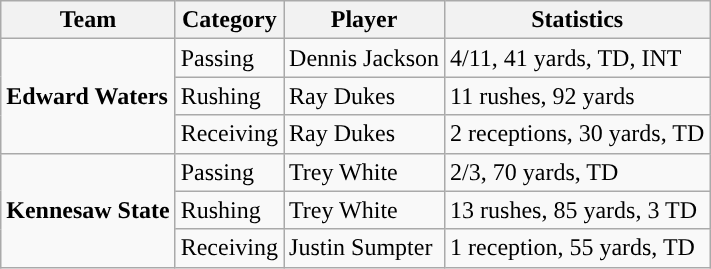<table class="wikitable" style="float: left;">
<tr>
<th>Team</th>
<th>Category</th>
<th>Player</th>
<th>Statistics</th>
</tr>
<tr>
<td rowspan=3><strong>Edward Waters</strong></td>
<td>Passing</td>
<td>Dennis Jackson</td>
<td>4/11, 41 yards, TD, INT</td>
</tr>
<tr>
<td>Rushing</td>
<td>Ray Dukes</td>
<td>11 rushes, 92 yards</td>
</tr>
<tr>
<td>Receiving</td>
<td>Ray Dukes</td>
<td>2 receptions, 30 yards, TD</td>
</tr>
<tr>
<td rowspan=3><strong>Kennesaw State</strong></td>
<td>Passing</td>
<td>Trey White</td>
<td>2/3, 70 yards, TD</td>
</tr>
<tr>
<td>Rushing</td>
<td>Trey White</td>
<td>13 rushes, 85 yards, 3 TD</td>
</tr>
<tr>
<td>Receiving</td>
<td>Justin Sumpter</td>
<td>1 reception, 55 yards, TD</td>
</tr>
</table>
